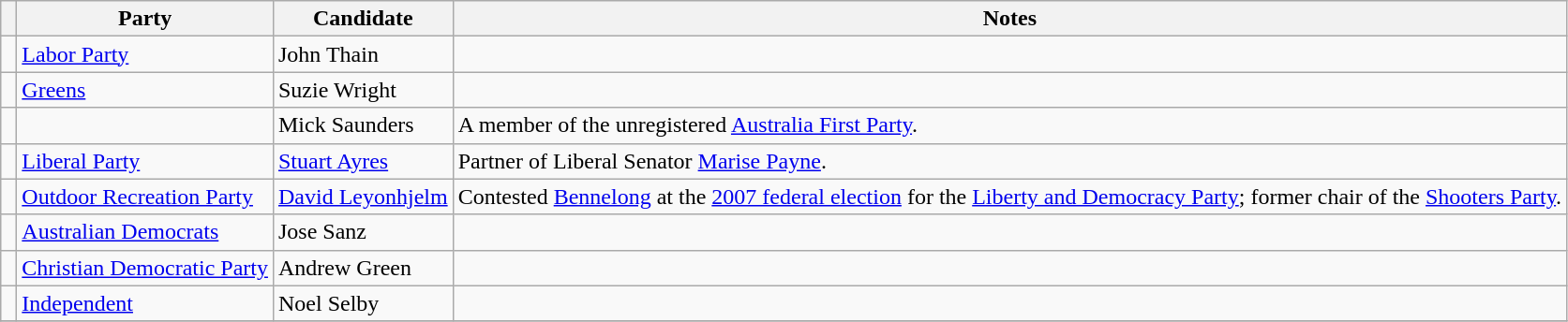<table class="wikitable">
<tr>
<th></th>
<th>Party</th>
<th>Candidate</th>
<th>Notes</th>
</tr>
<tr>
<td> </td>
<td><a href='#'>Labor Party</a></td>
<td>John Thain</td>
<td></td>
</tr>
<tr>
<td> </td>
<td><a href='#'>Greens</a></td>
<td>Suzie Wright</td>
<td></td>
</tr>
<tr>
<td> </td>
<td></td>
<td>Mick Saunders</td>
<td>A member of the unregistered <a href='#'>Australia First Party</a>.</td>
</tr>
<tr>
<td> </td>
<td><a href='#'>Liberal Party</a></td>
<td><a href='#'>Stuart Ayres</a></td>
<td>Partner of Liberal Senator <a href='#'>Marise Payne</a>.</td>
</tr>
<tr>
<td> </td>
<td><a href='#'>Outdoor Recreation Party</a></td>
<td><a href='#'>David Leyonhjelm</a></td>
<td>Contested <a href='#'>Bennelong</a> at the <a href='#'>2007 federal election</a> for the <a href='#'>Liberty and Democracy Party</a>; former chair of the <a href='#'>Shooters Party</a>.</td>
</tr>
<tr>
<td> </td>
<td><a href='#'>Australian Democrats</a></td>
<td>Jose Sanz</td>
<td></td>
</tr>
<tr>
<td> </td>
<td><a href='#'>Christian Democratic Party</a></td>
<td>Andrew Green</td>
<td></td>
</tr>
<tr>
<td> </td>
<td><a href='#'>Independent</a></td>
<td>Noel Selby</td>
<td></td>
</tr>
<tr>
</tr>
</table>
